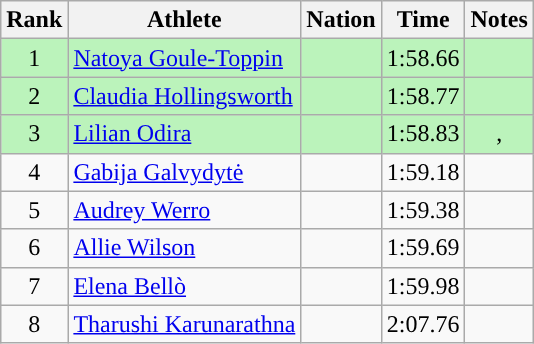<table class="wikitable sortable" style="text-align:center;">
<tr>
<th>Rank</th>
<th>Athlete</th>
<th>Nation</th>
<th>Time</th>
<th>Notes</th>
</tr>
<tr bgcolor=bbf3bb>
<td>1</td>
<td align=left><a href='#'>Natoya Goule-Toppin</a></td>
<td align=left></td>
<td>1:58.66</td>
<td></td>
</tr>
<tr bgcolor=bbf3bb>
<td>2</td>
<td align=left><a href='#'>Claudia Hollingsworth</a></td>
<td align=left></td>
<td>1:58.77</td>
<td></td>
</tr>
<tr bgcolor=bbf3bb>
<td>3</td>
<td align=left><a href='#'>Lilian Odira</a></td>
<td align=left></td>
<td>1:58.83</td>
<td>, </td>
</tr>
<tr>
<td>4</td>
<td align=left><a href='#'>Gabija Galvydytė</a></td>
<td align=left></td>
<td>1:59.18</td>
<td></td>
</tr>
<tr>
<td>5</td>
<td align=left><a href='#'>Audrey Werro</a></td>
<td align=left></td>
<td>1:59.38</td>
<td></td>
</tr>
<tr>
<td>6</td>
<td align=left><a href='#'>Allie Wilson</a></td>
<td align=left></td>
<td>1:59.69</td>
<td></td>
</tr>
<tr>
<td>7</td>
<td align=left><a href='#'>Elena Bellò</a></td>
<td align=left></td>
<td>1:59.98</td>
<td></td>
</tr>
<tr>
<td>8</td>
<td align=left><a href='#'>Tharushi Karunarathna</a></td>
<td align=left></td>
<td>2:07.76</td>
<td></td>
</tr>
</table>
